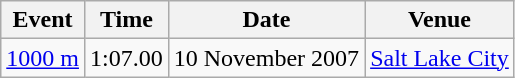<table class='wikitable'>
<tr>
<th>Event</th>
<th>Time</th>
<th>Date</th>
<th>Venue</th>
</tr>
<tr>
<td><a href='#'>1000 m</a></td>
<td>1:07.00</td>
<td>10 November 2007</td>
<td align=left><a href='#'>Salt Lake City</a></td>
</tr>
</table>
